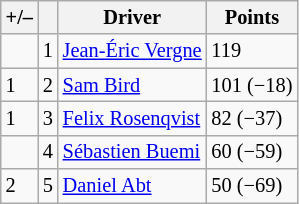<table class="wikitable" style="font-size: 85%">
<tr>
<th scope="col">+/–</th>
<th scope="col"></th>
<th scope="col">Driver</th>
<th scope="col">Points</th>
</tr>
<tr>
<td align="left"></td>
<td align="center">1</td>
<td> <a href='#'>Jean-Éric Vergne</a></td>
<td align="left">119</td>
</tr>
<tr>
<td align="left"> 1</td>
<td align="center">2</td>
<td> <a href='#'>Sam Bird</a></td>
<td align="left">101 (−18)</td>
</tr>
<tr>
<td align="left"> 1</td>
<td align="center">3</td>
<td> <a href='#'>Felix Rosenqvist</a></td>
<td align="left">82 (−37)</td>
</tr>
<tr>
<td align="left"></td>
<td align="center">4</td>
<td> <a href='#'>Sébastien Buemi</a></td>
<td align="left">60 (−59)</td>
</tr>
<tr>
<td align="left"> 2</td>
<td align="center">5</td>
<td> <a href='#'>Daniel Abt</a></td>
<td align="left">50 (−69)</td>
</tr>
</table>
